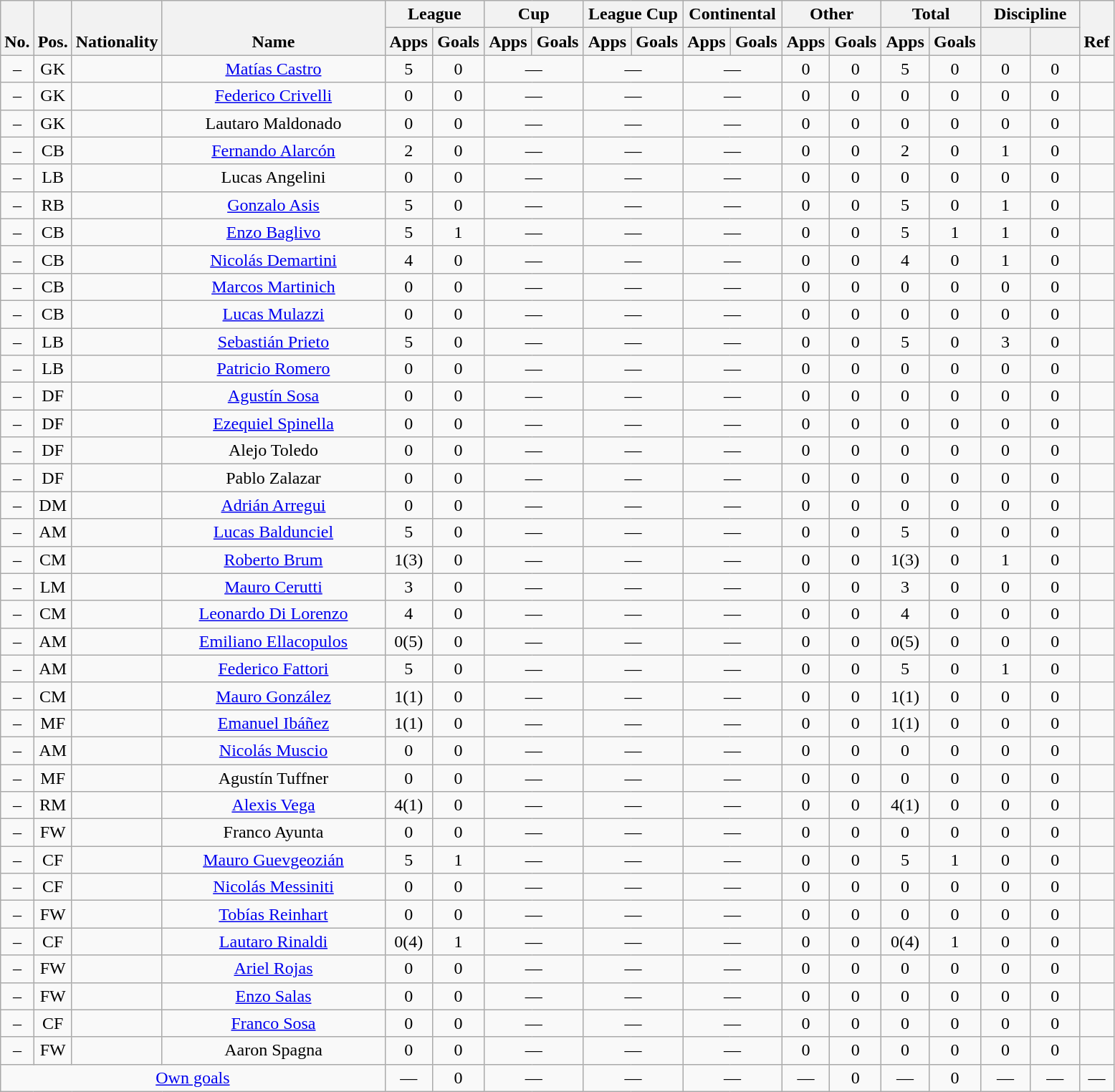<table class="wikitable" style="text-align:center">
<tr>
<th rowspan="2" valign="bottom">No.</th>
<th rowspan="2" valign="bottom">Pos.</th>
<th rowspan="2" valign="bottom">Nationality</th>
<th rowspan="2" valign="bottom" width="200">Name</th>
<th colspan="2" width="85">League</th>
<th colspan="2" width="85">Cup</th>
<th colspan="2" width="85">League Cup</th>
<th colspan="2" width="85">Continental</th>
<th colspan="2" width="85">Other</th>
<th colspan="2" width="85">Total</th>
<th colspan="2" width="85">Discipline</th>
<th rowspan="2" valign="bottom">Ref</th>
</tr>
<tr>
<th>Apps</th>
<th>Goals</th>
<th>Apps</th>
<th>Goals</th>
<th>Apps</th>
<th>Goals</th>
<th>Apps</th>
<th>Goals</th>
<th>Apps</th>
<th>Goals</th>
<th>Apps</th>
<th>Goals</th>
<th></th>
<th></th>
</tr>
<tr>
<td align="center">–</td>
<td align="center">GK</td>
<td align="center"></td>
<td align="center"><a href='#'>Matías Castro</a></td>
<td>5</td>
<td>0</td>
<td colspan="2">—</td>
<td colspan="2">—</td>
<td colspan="2">—</td>
<td>0</td>
<td>0</td>
<td>5</td>
<td>0</td>
<td>0</td>
<td>0</td>
<td></td>
</tr>
<tr>
<td align="center">–</td>
<td align="center">GK</td>
<td align="center"></td>
<td align="center"><a href='#'>Federico Crivelli</a></td>
<td>0</td>
<td>0</td>
<td colspan="2">—</td>
<td colspan="2">—</td>
<td colspan="2">—</td>
<td>0</td>
<td>0</td>
<td>0</td>
<td>0</td>
<td>0</td>
<td>0</td>
<td></td>
</tr>
<tr>
<td align="center">–</td>
<td align="center">GK</td>
<td align="center"></td>
<td align="center">Lautaro Maldonado</td>
<td>0</td>
<td>0</td>
<td colspan="2">—</td>
<td colspan="2">—</td>
<td colspan="2">—</td>
<td>0</td>
<td>0</td>
<td>0</td>
<td>0</td>
<td>0</td>
<td>0</td>
<td></td>
</tr>
<tr>
<td align="center">–</td>
<td align="center">CB</td>
<td align="center"></td>
<td align="center"><a href='#'>Fernando Alarcón</a></td>
<td>2</td>
<td>0</td>
<td colspan="2">—</td>
<td colspan="2">—</td>
<td colspan="2">—</td>
<td>0</td>
<td>0</td>
<td>2</td>
<td>0</td>
<td>1</td>
<td>0</td>
<td></td>
</tr>
<tr>
<td align="center">–</td>
<td align="center">LB</td>
<td align="center"></td>
<td align="center">Lucas Angelini</td>
<td>0</td>
<td>0</td>
<td colspan="2">—</td>
<td colspan="2">—</td>
<td colspan="2">—</td>
<td>0</td>
<td>0</td>
<td>0</td>
<td>0</td>
<td>0</td>
<td>0</td>
<td></td>
</tr>
<tr>
<td align="center">–</td>
<td align="center">RB</td>
<td align="center"></td>
<td align="center"><a href='#'>Gonzalo Asis</a></td>
<td>5</td>
<td>0</td>
<td colspan="2">—</td>
<td colspan="2">—</td>
<td colspan="2">—</td>
<td>0</td>
<td>0</td>
<td>5</td>
<td>0</td>
<td>1</td>
<td>0</td>
<td></td>
</tr>
<tr>
<td align="center">–</td>
<td align="center">CB</td>
<td align="center"></td>
<td align="center"><a href='#'>Enzo Baglivo</a></td>
<td>5</td>
<td>1</td>
<td colspan="2">—</td>
<td colspan="2">—</td>
<td colspan="2">—</td>
<td>0</td>
<td>0</td>
<td>5</td>
<td>1</td>
<td>1</td>
<td>0</td>
<td></td>
</tr>
<tr>
<td align="center">–</td>
<td align="center">CB</td>
<td align="center"></td>
<td align="center"><a href='#'>Nicolás Demartini</a></td>
<td>4</td>
<td>0</td>
<td colspan="2">—</td>
<td colspan="2">—</td>
<td colspan="2">—</td>
<td>0</td>
<td>0</td>
<td>4</td>
<td>0</td>
<td>1</td>
<td>0</td>
<td></td>
</tr>
<tr>
<td align="center">–</td>
<td align="center">CB</td>
<td align="center"></td>
<td align="center"><a href='#'>Marcos Martinich</a></td>
<td>0</td>
<td>0</td>
<td colspan="2">—</td>
<td colspan="2">—</td>
<td colspan="2">—</td>
<td>0</td>
<td>0</td>
<td>0</td>
<td>0</td>
<td>0</td>
<td>0</td>
<td></td>
</tr>
<tr>
<td align="center">–</td>
<td align="center">CB</td>
<td align="center"></td>
<td align="center"><a href='#'>Lucas Mulazzi</a></td>
<td>0</td>
<td>0</td>
<td colspan="2">—</td>
<td colspan="2">—</td>
<td colspan="2">—</td>
<td>0</td>
<td>0</td>
<td>0</td>
<td>0</td>
<td>0</td>
<td>0</td>
<td></td>
</tr>
<tr>
<td align="center">–</td>
<td align="center">LB</td>
<td align="center"></td>
<td align="center"><a href='#'>Sebastián Prieto</a></td>
<td>5</td>
<td>0</td>
<td colspan="2">—</td>
<td colspan="2">—</td>
<td colspan="2">—</td>
<td>0</td>
<td>0</td>
<td>5</td>
<td>0</td>
<td>3</td>
<td>0</td>
<td></td>
</tr>
<tr>
<td align="center">–</td>
<td align="center">LB</td>
<td align="center"></td>
<td align="center"><a href='#'>Patricio Romero</a></td>
<td>0</td>
<td>0</td>
<td colspan="2">—</td>
<td colspan="2">—</td>
<td colspan="2">—</td>
<td>0</td>
<td>0</td>
<td>0</td>
<td>0</td>
<td>0</td>
<td>0</td>
<td></td>
</tr>
<tr>
<td align="center">–</td>
<td align="center">DF</td>
<td align="center"></td>
<td align="center"><a href='#'>Agustín Sosa</a></td>
<td>0</td>
<td>0</td>
<td colspan="2">—</td>
<td colspan="2">—</td>
<td colspan="2">—</td>
<td>0</td>
<td>0</td>
<td>0</td>
<td>0</td>
<td>0</td>
<td>0</td>
<td></td>
</tr>
<tr>
<td align="center">–</td>
<td align="center">DF</td>
<td align="center"></td>
<td align="center"><a href='#'>Ezequiel Spinella</a></td>
<td>0</td>
<td>0</td>
<td colspan="2">—</td>
<td colspan="2">—</td>
<td colspan="2">—</td>
<td>0</td>
<td>0</td>
<td>0</td>
<td>0</td>
<td>0</td>
<td>0</td>
<td></td>
</tr>
<tr>
<td align="center">–</td>
<td align="center">DF</td>
<td align="center"></td>
<td align="center">Alejo Toledo</td>
<td>0</td>
<td>0</td>
<td colspan="2">—</td>
<td colspan="2">—</td>
<td colspan="2">—</td>
<td>0</td>
<td>0</td>
<td>0</td>
<td>0</td>
<td>0</td>
<td>0</td>
<td></td>
</tr>
<tr>
<td align="center">–</td>
<td align="center">DF</td>
<td align="center"></td>
<td align="center">Pablo Zalazar</td>
<td>0</td>
<td>0</td>
<td colspan="2">—</td>
<td colspan="2">—</td>
<td colspan="2">—</td>
<td>0</td>
<td>0</td>
<td>0</td>
<td>0</td>
<td>0</td>
<td>0</td>
<td></td>
</tr>
<tr>
<td align="center">–</td>
<td align="center">DM</td>
<td align="center"></td>
<td align="center"><a href='#'>Adrián Arregui</a></td>
<td>0</td>
<td>0</td>
<td colspan="2">—</td>
<td colspan="2">—</td>
<td colspan="2">—</td>
<td>0</td>
<td>0</td>
<td>0</td>
<td>0</td>
<td>0</td>
<td>0</td>
<td></td>
</tr>
<tr>
<td align="center">–</td>
<td align="center">AM</td>
<td align="center"></td>
<td align="center"><a href='#'>Lucas Baldunciel</a></td>
<td>5</td>
<td>0</td>
<td colspan="2">—</td>
<td colspan="2">—</td>
<td colspan="2">—</td>
<td>0</td>
<td>0</td>
<td>5</td>
<td>0</td>
<td>0</td>
<td>0</td>
<td></td>
</tr>
<tr>
<td align="center">–</td>
<td align="center">CM</td>
<td align="center"></td>
<td align="center"><a href='#'>Roberto Brum</a></td>
<td>1(3)</td>
<td>0</td>
<td colspan="2">—</td>
<td colspan="2">—</td>
<td colspan="2">—</td>
<td>0</td>
<td>0</td>
<td>1(3)</td>
<td>0</td>
<td>1</td>
<td>0</td>
<td></td>
</tr>
<tr>
<td align="center">–</td>
<td align="center">LM</td>
<td align="center"></td>
<td align="center"><a href='#'>Mauro Cerutti</a></td>
<td>3</td>
<td>0</td>
<td colspan="2">—</td>
<td colspan="2">—</td>
<td colspan="2">—</td>
<td>0</td>
<td>0</td>
<td>3</td>
<td>0</td>
<td>0</td>
<td>0</td>
<td></td>
</tr>
<tr>
<td align="center">–</td>
<td align="center">CM</td>
<td align="center"></td>
<td align="center"><a href='#'>Leonardo Di Lorenzo</a></td>
<td>4</td>
<td>0</td>
<td colspan="2">—</td>
<td colspan="2">—</td>
<td colspan="2">—</td>
<td>0</td>
<td>0</td>
<td>4</td>
<td>0</td>
<td>0</td>
<td>0</td>
<td></td>
</tr>
<tr>
<td align="center">–</td>
<td align="center">AM</td>
<td align="center"></td>
<td align="center"><a href='#'>Emiliano Ellacopulos</a></td>
<td>0(5)</td>
<td>0</td>
<td colspan="2">—</td>
<td colspan="2">—</td>
<td colspan="2">—</td>
<td>0</td>
<td>0</td>
<td>0(5)</td>
<td>0</td>
<td>0</td>
<td>0</td>
<td></td>
</tr>
<tr>
<td align="center">–</td>
<td align="center">AM</td>
<td align="center"></td>
<td align="center"><a href='#'>Federico Fattori</a></td>
<td>5</td>
<td>0</td>
<td colspan="2">—</td>
<td colspan="2">—</td>
<td colspan="2">—</td>
<td>0</td>
<td>0</td>
<td>5</td>
<td>0</td>
<td>1</td>
<td>0</td>
<td></td>
</tr>
<tr>
<td align="center">–</td>
<td align="center">CM</td>
<td align="center"></td>
<td align="center"><a href='#'>Mauro González</a></td>
<td>1(1)</td>
<td>0</td>
<td colspan="2">—</td>
<td colspan="2">—</td>
<td colspan="2">—</td>
<td>0</td>
<td>0</td>
<td>1(1)</td>
<td>0</td>
<td>0</td>
<td>0</td>
<td></td>
</tr>
<tr>
<td align="center">–</td>
<td align="center">MF</td>
<td align="center"></td>
<td align="center"><a href='#'>Emanuel Ibáñez</a></td>
<td>1(1)</td>
<td>0</td>
<td colspan="2">—</td>
<td colspan="2">—</td>
<td colspan="2">—</td>
<td>0</td>
<td>0</td>
<td>1(1)</td>
<td>0</td>
<td>0</td>
<td>0</td>
<td></td>
</tr>
<tr>
<td align="center">–</td>
<td align="center">AM</td>
<td align="center"></td>
<td align="center"><a href='#'>Nicolás Muscio</a></td>
<td>0</td>
<td>0</td>
<td colspan="2">—</td>
<td colspan="2">—</td>
<td colspan="2">—</td>
<td>0</td>
<td>0</td>
<td>0</td>
<td>0</td>
<td>0</td>
<td>0</td>
<td></td>
</tr>
<tr>
<td align="center">–</td>
<td align="center">MF</td>
<td align="center"></td>
<td align="center">Agustín Tuffner</td>
<td>0</td>
<td>0</td>
<td colspan="2">—</td>
<td colspan="2">—</td>
<td colspan="2">—</td>
<td>0</td>
<td>0</td>
<td>0</td>
<td>0</td>
<td>0</td>
<td>0</td>
<td></td>
</tr>
<tr>
<td align="center">–</td>
<td align="center">RM</td>
<td align="center"></td>
<td align="center"><a href='#'>Alexis Vega</a></td>
<td>4(1)</td>
<td>0</td>
<td colspan="2">—</td>
<td colspan="2">—</td>
<td colspan="2">—</td>
<td>0</td>
<td>0</td>
<td>4(1)</td>
<td>0</td>
<td>0</td>
<td>0</td>
<td></td>
</tr>
<tr>
<td align="center">–</td>
<td align="center">FW</td>
<td align="center"></td>
<td align="center">Franco Ayunta</td>
<td>0</td>
<td>0</td>
<td colspan="2">—</td>
<td colspan="2">—</td>
<td colspan="2">—</td>
<td>0</td>
<td>0</td>
<td>0</td>
<td>0</td>
<td>0</td>
<td>0</td>
<td></td>
</tr>
<tr>
<td align="center">–</td>
<td align="center">CF</td>
<td align="center"></td>
<td align="center"><a href='#'>Mauro Guevgeozián</a></td>
<td>5</td>
<td>1</td>
<td colspan="2">—</td>
<td colspan="2">—</td>
<td colspan="2">—</td>
<td>0</td>
<td>0</td>
<td>5</td>
<td>1</td>
<td>0</td>
<td>0</td>
<td></td>
</tr>
<tr>
<td align="center">–</td>
<td align="center">CF</td>
<td align="center"></td>
<td align="center"><a href='#'>Nicolás Messiniti</a></td>
<td>0</td>
<td>0</td>
<td colspan="2">—</td>
<td colspan="2">—</td>
<td colspan="2">—</td>
<td>0</td>
<td>0</td>
<td>0</td>
<td>0</td>
<td>0</td>
<td>0</td>
<td></td>
</tr>
<tr>
<td align="center">–</td>
<td align="center">FW</td>
<td align="center"></td>
<td align="center"><a href='#'>Tobías Reinhart</a></td>
<td>0</td>
<td>0</td>
<td colspan="2">—</td>
<td colspan="2">—</td>
<td colspan="2">—</td>
<td>0</td>
<td>0</td>
<td>0</td>
<td>0</td>
<td>0</td>
<td>0</td>
<td></td>
</tr>
<tr>
<td align="center">–</td>
<td align="center">CF</td>
<td align="center"></td>
<td align="center"><a href='#'>Lautaro Rinaldi</a></td>
<td>0(4)</td>
<td>1</td>
<td colspan="2">—</td>
<td colspan="2">—</td>
<td colspan="2">—</td>
<td>0</td>
<td>0</td>
<td>0(4)</td>
<td>1</td>
<td>0</td>
<td>0</td>
<td></td>
</tr>
<tr>
<td align="center">–</td>
<td align="center">FW</td>
<td align="center"></td>
<td align="center"><a href='#'>Ariel Rojas</a></td>
<td>0</td>
<td>0</td>
<td colspan="2">—</td>
<td colspan="2">—</td>
<td colspan="2">—</td>
<td>0</td>
<td>0</td>
<td>0</td>
<td>0</td>
<td>0</td>
<td>0</td>
<td></td>
</tr>
<tr>
<td align="center">–</td>
<td align="center">FW</td>
<td align="center"></td>
<td align="center"><a href='#'>Enzo Salas</a></td>
<td>0</td>
<td>0</td>
<td colspan="2">—</td>
<td colspan="2">—</td>
<td colspan="2">—</td>
<td>0</td>
<td>0</td>
<td>0</td>
<td>0</td>
<td>0</td>
<td>0</td>
<td></td>
</tr>
<tr>
<td align="center">–</td>
<td align="center">CF</td>
<td align="center"></td>
<td align="center"><a href='#'>Franco Sosa</a></td>
<td>0</td>
<td>0</td>
<td colspan="2">—</td>
<td colspan="2">—</td>
<td colspan="2">—</td>
<td>0</td>
<td>0</td>
<td>0</td>
<td>0</td>
<td>0</td>
<td>0</td>
<td></td>
</tr>
<tr>
<td align="center">–</td>
<td align="center">FW</td>
<td align="center"></td>
<td align="center">Aaron Spagna</td>
<td>0</td>
<td>0</td>
<td colspan="2">—</td>
<td colspan="2">—</td>
<td colspan="2">—</td>
<td>0</td>
<td>0</td>
<td>0</td>
<td>0</td>
<td>0</td>
<td>0</td>
<td></td>
</tr>
<tr>
<td colspan="4" align="center"><a href='#'>Own goals</a></td>
<td>—</td>
<td>0</td>
<td colspan="2">—</td>
<td colspan="2">—</td>
<td colspan="2">—</td>
<td>—</td>
<td>0</td>
<td>—</td>
<td>0</td>
<td>—</td>
<td>—</td>
<td>—</td>
</tr>
</table>
